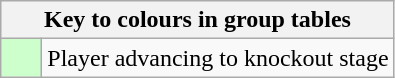<table class="wikitable" style="text-align: center;">
<tr>
<th colspan=2>Key to colours in group tables</th>
</tr>
<tr>
<td style="background:#cfc; width:20px;"></td>
<td align=left>Player advancing to knockout stage</td>
</tr>
</table>
